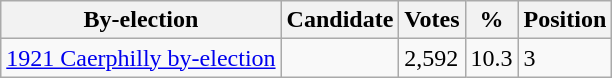<table class="wikitable">
<tr>
<th>By-election</th>
<th>Candidate</th>
<th>Votes</th>
<th>%</th>
<th>Position</th>
</tr>
<tr>
<td><a href='#'>1921 Caerphilly by-election</a></td>
<td></td>
<td>2,592</td>
<td>10.3</td>
<td>3</td>
</tr>
</table>
